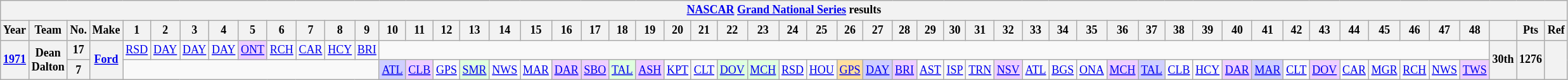<table class="wikitable" style="text-align:center; font-size:75%">
<tr>
<th colspan=69><a href='#'>NASCAR</a> <a href='#'>Grand National Series</a> results</th>
</tr>
<tr>
<th>Year</th>
<th>Team</th>
<th>No.</th>
<th>Make</th>
<th>1</th>
<th>2</th>
<th>3</th>
<th>4</th>
<th>5</th>
<th>6</th>
<th>7</th>
<th>8</th>
<th>9</th>
<th>10</th>
<th>11</th>
<th>12</th>
<th>13</th>
<th>14</th>
<th>15</th>
<th>16</th>
<th>17</th>
<th>18</th>
<th>19</th>
<th>20</th>
<th>21</th>
<th>22</th>
<th>23</th>
<th>24</th>
<th>25</th>
<th>26</th>
<th>27</th>
<th>28</th>
<th>29</th>
<th>30</th>
<th>31</th>
<th>32</th>
<th>33</th>
<th>34</th>
<th>35</th>
<th>36</th>
<th>37</th>
<th>38</th>
<th>39</th>
<th>40</th>
<th>41</th>
<th>42</th>
<th>43</th>
<th>44</th>
<th>45</th>
<th>46</th>
<th>47</th>
<th>48</th>
<th></th>
<th>Pts</th>
<th>Ref</th>
</tr>
<tr>
<th rowspan=2><a href='#'>1971</a></th>
<th rowspan=2>Dean Dalton</th>
<th>17</th>
<th rowspan=2><a href='#'>Ford</a></th>
<td><a href='#'>RSD</a></td>
<td><a href='#'>DAY</a></td>
<td><a href='#'>DAY</a></td>
<td><a href='#'>DAY</a></td>
<td style="background:#EFCFFF;"><a href='#'>ONT</a><br></td>
<td><a href='#'>RCH</a></td>
<td><a href='#'>CAR</a></td>
<td><a href='#'>HCY</a></td>
<td><a href='#'>BRI</a></td>
<td colspan=39></td>
<th rowspan=2>30th</th>
<th rowspan=2>1276</th>
<th rowspan=2></th>
</tr>
<tr>
<th>7</th>
<td colspan=9></td>
<td style="background:#CFCFFF;"><a href='#'>ATL</a><br></td>
<td style="background:#EFCFFF;"><a href='#'>CLB</a><br></td>
<td><a href='#'>GPS</a></td>
<td style="background:#DFFFDF;"><a href='#'>SMR</a><br></td>
<td><a href='#'>NWS</a></td>
<td><a href='#'>MAR</a></td>
<td style="background:#EFCFFF;"><a href='#'>DAR</a><br></td>
<td style="background:#EFCFFF;"><a href='#'>SBO</a><br></td>
<td style="background:#DFFFDF;"><a href='#'>TAL</a><br></td>
<td style="background:#EFCFFF;"><a href='#'>ASH</a><br></td>
<td><a href='#'>KPT</a></td>
<td><a href='#'>CLT</a></td>
<td style="background:#DFFFDF;"><a href='#'>DOV</a><br></td>
<td style="background:#DFFFDF;"><a href='#'>MCH</a><br></td>
<td><a href='#'>RSD</a></td>
<td><a href='#'>HOU</a></td>
<td style="background:#FFDF9F;"><a href='#'>GPS</a><br></td>
<td style="background:#CFCFFF;"><a href='#'>DAY</a><br></td>
<td style="background:#EFCFFF;"><a href='#'>BRI</a><br></td>
<td><a href='#'>AST</a></td>
<td><a href='#'>ISP</a></td>
<td><a href='#'>TRN</a></td>
<td style="background:#EFCFFF;"><a href='#'>NSV</a><br></td>
<td><a href='#'>ATL</a></td>
<td><a href='#'>BGS</a></td>
<td><a href='#'>ONA</a></td>
<td style="background:#EFCFFF;"><a href='#'>MCH</a><br></td>
<td style="background:#CFCFFF;"><a href='#'>TAL</a><br></td>
<td><a href='#'>CLB</a></td>
<td><a href='#'>HCY</a></td>
<td style="background:#EFCFFF;"><a href='#'>DAR</a><br></td>
<td style="background:#CFCFFF;"><a href='#'>MAR</a><br></td>
<td><a href='#'>CLT</a></td>
<td style="background:#EFCFFF;"><a href='#'>DOV</a><br></td>
<td><a href='#'>CAR</a></td>
<td><a href='#'>MGR</a></td>
<td><a href='#'>RCH</a></td>
<td><a href='#'>NWS</a></td>
<td style="background:#EFCFFF;"><a href='#'>TWS</a><br></td>
</tr>
</table>
